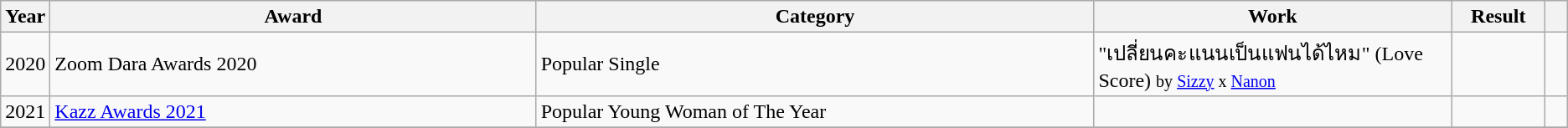<table class="wikitable sortable mw-collapsible">
<tr>
<th scope="col" style="width:1em;">Year</th>
<th scope="col" style="width:35em;">Award</th>
<th scope="col" style="width:40em;">Category</th>
<th scope="col" style="width:25em;">Work</th>
<th scope="col" style="width:5em;">Result</th>
<th scope="col" style="width:1em;" class="unsortable"></th>
</tr>
<tr>
<td>2020</td>
<td>Zoom Dara Awards 2020</td>
<td>Popular Single</td>
<td>"เปลี่ยนคะแนนเป็นแฟนได้ไหม" (Love Score) <small>by <a href='#'>Sizzy</a> x <a href='#'>Nanon</a></small></td>
<td></td>
<td style="text-align: center;"></td>
</tr>
<tr>
<td>2021</td>
<td><a href='#'>Kazz Awards 2021</a></td>
<td>Popular Young Woman of The Year</td>
<td></td>
<td></td>
<td></td>
</tr>
<tr>
</tr>
</table>
